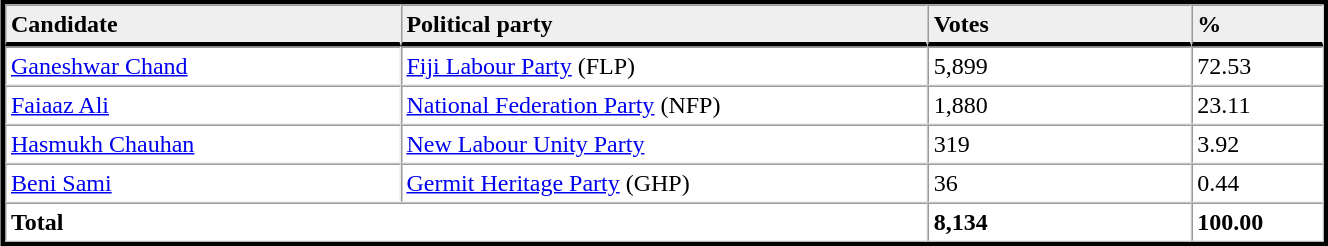<table table width="70%" border="1" align="center" cellpadding=3 cellspacing=0 style="margin:5px; border:3px solid;">
<tr>
<td td width="30%" style="border-bottom:3px solid; background:#efefef;"><strong>Candidate</strong></td>
<td td width="40%" style="border-bottom:3px solid; background:#efefef;"><strong>Political party</strong></td>
<td td width="20%" style="border-bottom:3px solid; background:#efefef;"><strong>Votes</strong></td>
<td td width="10%" style="border-bottom:3px solid; background:#efefef;"><strong>%</strong></td>
</tr>
<tr>
<td><a href='#'>Ganeshwar Chand</a></td>
<td><a href='#'>Fiji Labour Party</a> (FLP)</td>
<td>5,899</td>
<td>72.53</td>
</tr>
<tr>
<td><a href='#'>Faiaaz Ali</a></td>
<td><a href='#'>National Federation Party</a> (NFP)</td>
<td>1,880</td>
<td>23.11</td>
</tr>
<tr>
<td><a href='#'>Hasmukh Chauhan</a></td>
<td><a href='#'>New Labour Unity Party</a></td>
<td>319</td>
<td>3.92</td>
</tr>
<tr>
<td><a href='#'>Beni Sami</a></td>
<td><a href='#'>Germit Heritage Party</a> (GHP)</td>
<td>36</td>
<td>0.44</td>
</tr>
<tr>
<td colspan=2><strong>Total</strong></td>
<td><strong>8,134</strong></td>
<td><strong>100.00</strong></td>
</tr>
<tr>
</tr>
</table>
